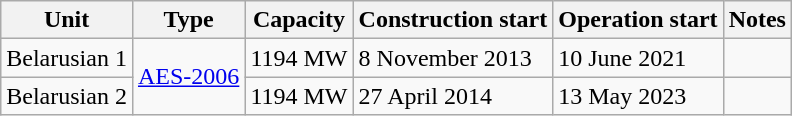<table class="wikitable">
<tr>
<th>Unit</th>
<th>Type</th>
<th>Capacity</th>
<th>Construction start</th>
<th>Operation start</th>
<th>Notes</th>
</tr>
<tr>
<td>Belarusian 1</td>
<td rowspan="2"><a href='#'>AES-2006</a></td>
<td rowspan="1">1194 MW</td>
<td>8 November 2013</td>
<td>10 June 2021</td>
<td></td>
</tr>
<tr>
<td>Belarusian 2</td>
<td rowspan="1">1194 MW</td>
<td>27 April 2014</td>
<td>13 May 2023</td>
<td></td>
</tr>
</table>
